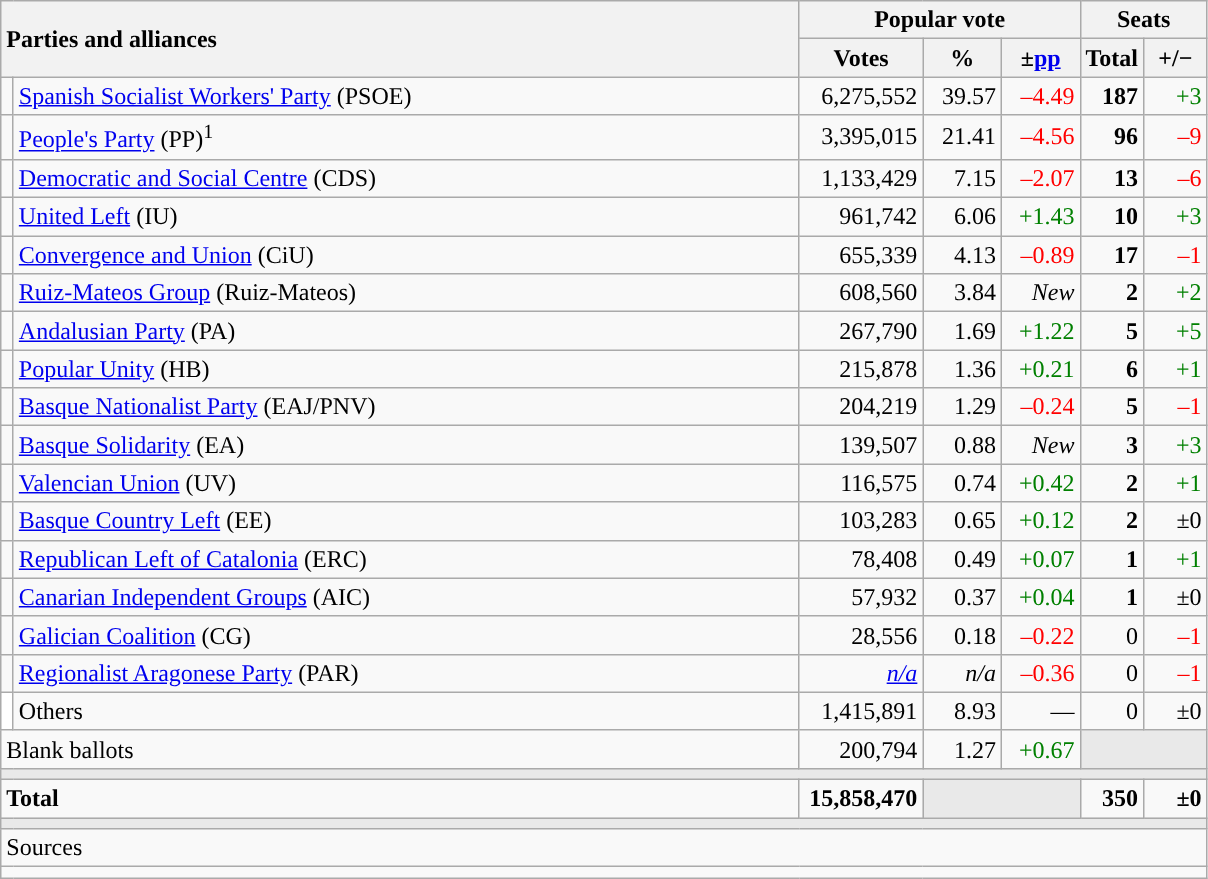<table class="wikitable" style="text-align:right">
<tr>
<th style="text-align:left;" rowspan="2" colspan="2" width="525">Parties and alliances</th>
<th colspan="3">Popular vote</th>
<th colspan="2">Seats</th>
</tr>
<tr>
<th width="75">Votes</th>
<th width="45">%</th>
<th width="45">±<a href='#'>pp</a></th>
<th width="35">Total</th>
<th width="35">+/−</th>
</tr>
<tr>
<td width="1" style="color:inherit;background:"></td>
<td align="left"><a href='#'>Spanish Socialist Workers' Party</a> (PSOE)</td>
<td>6,275,552</td>
<td>39.57</td>
<td style="color:red;">–4.49</td>
<td><strong>187</strong></td>
<td style="color:green;">+3</td>
</tr>
<tr>
<td style="color:inherit;background:"></td>
<td align="left"><a href='#'>People's Party</a> (PP)<sup>1</sup></td>
<td>3,395,015</td>
<td>21.41</td>
<td style="color:red;">–4.56</td>
<td><strong>96</strong></td>
<td style="color:red;">–9</td>
</tr>
<tr>
<td style="color:inherit;background:"></td>
<td align="left"><a href='#'>Democratic and Social Centre</a> (CDS)</td>
<td>1,133,429</td>
<td>7.15</td>
<td style="color:red;">–2.07</td>
<td><strong>13</strong></td>
<td style="color:red;">–6</td>
</tr>
<tr>
<td style="color:inherit;background:"></td>
<td align="left"><a href='#'>United Left</a> (IU)</td>
<td>961,742</td>
<td>6.06</td>
<td style="color:green;">+1.43</td>
<td><strong>10</strong></td>
<td style="color:green;">+3</td>
</tr>
<tr>
<td style="color:inherit;background:"></td>
<td align="left"><a href='#'>Convergence and Union</a> (CiU)</td>
<td>655,339</td>
<td>4.13</td>
<td style="color:red;">–0.89</td>
<td><strong>17</strong></td>
<td style="color:red;">–1</td>
</tr>
<tr>
<td style="color:inherit;background:"></td>
<td align="left"><a href='#'>Ruiz-Mateos Group</a> (Ruiz-Mateos)</td>
<td>608,560</td>
<td>3.84</td>
<td><em>New</em></td>
<td><strong>2</strong></td>
<td style="color:green;">+2</td>
</tr>
<tr>
<td style="color:inherit;background:"></td>
<td align="left"><a href='#'>Andalusian Party</a> (PA)</td>
<td>267,790</td>
<td>1.69</td>
<td style="color:green;">+1.22</td>
<td><strong>5</strong></td>
<td style="color:green;">+5</td>
</tr>
<tr>
<td style="color:inherit;background:"></td>
<td align="left"><a href='#'>Popular Unity</a> (HB)</td>
<td>215,878</td>
<td>1.36</td>
<td style="color:green;">+0.21</td>
<td><strong>6</strong></td>
<td style="color:green;">+1</td>
</tr>
<tr>
<td style="color:inherit;background:"></td>
<td align="left"><a href='#'>Basque Nationalist Party</a> (EAJ/PNV)</td>
<td>204,219</td>
<td>1.29</td>
<td style="color:red;">–0.24</td>
<td><strong>5</strong></td>
<td style="color:red;">–1</td>
</tr>
<tr>
<td style="color:inherit;background:"></td>
<td align="left"><a href='#'>Basque Solidarity</a> (EA)</td>
<td>139,507</td>
<td>0.88</td>
<td><em>New</em></td>
<td><strong>3</strong></td>
<td style="color:green;">+3</td>
</tr>
<tr>
<td style="color:inherit;background:"></td>
<td align="left"><a href='#'>Valencian Union</a> (UV)</td>
<td>116,575</td>
<td>0.74</td>
<td style="color:green;">+0.42</td>
<td><strong>2</strong></td>
<td style="color:green;">+1</td>
</tr>
<tr>
<td style="color:inherit;background:"></td>
<td align="left"><a href='#'>Basque Country Left</a> (EE)</td>
<td>103,283</td>
<td>0.65</td>
<td style="color:green;">+0.12</td>
<td><strong>2</strong></td>
<td>±0</td>
</tr>
<tr>
<td style="color:inherit;background:"></td>
<td align="left"><a href='#'>Republican Left of Catalonia</a> (ERC)</td>
<td>78,408</td>
<td>0.49</td>
<td style="color:green;">+0.07</td>
<td><strong>1</strong></td>
<td style="color:green;">+1</td>
</tr>
<tr>
<td style="color:inherit;background:"></td>
<td align="left"><a href='#'>Canarian Independent Groups</a> (AIC)</td>
<td>57,932</td>
<td>0.37</td>
<td style="color:green;">+0.04</td>
<td><strong>1</strong></td>
<td>±0</td>
</tr>
<tr>
<td style="color:inherit;background:"></td>
<td align="left"><a href='#'>Galician Coalition</a> (CG)</td>
<td>28,556</td>
<td>0.18</td>
<td style="color:red;">–0.22</td>
<td>0</td>
<td style="color:red;">–1</td>
</tr>
<tr>
<td style="color:inherit;background:"></td>
<td align="left"><a href='#'>Regionalist Aragonese Party</a> (PAR)</td>
<td><em><a href='#'>n/a</a></em></td>
<td><em>n/a</em></td>
<td style="color:red;">–0.36</td>
<td>0</td>
<td style="color:red;">–1</td>
</tr>
<tr>
<td bgcolor="white"></td>
<td align="left">Others</td>
<td>1,415,891</td>
<td>8.93</td>
<td>—</td>
<td>0</td>
<td>±0</td>
</tr>
<tr>
<td align="left" colspan="2">Blank ballots</td>
<td>200,794</td>
<td>1.27</td>
<td style="color:green;">+0.67</td>
<td bgcolor="#E9E9E9" colspan="2"></td>
</tr>
<tr>
<td colspan="7" bgcolor="#E9E9E9"></td>
</tr>
<tr style="font-weight:bold;">
<td align="left" colspan="2">Total</td>
<td>15,858,470</td>
<td bgcolor="#E9E9E9" colspan="2"></td>
<td>350</td>
<td>±0</td>
</tr>
<tr>
<td colspan="7" bgcolor="#E9E9E9"></td>
</tr>
<tr>
<td align="left" colspan="7">Sources</td>
</tr>
<tr>
<td colspan="7" style="text-align:left; max-width:790px;"></td>
</tr>
</table>
